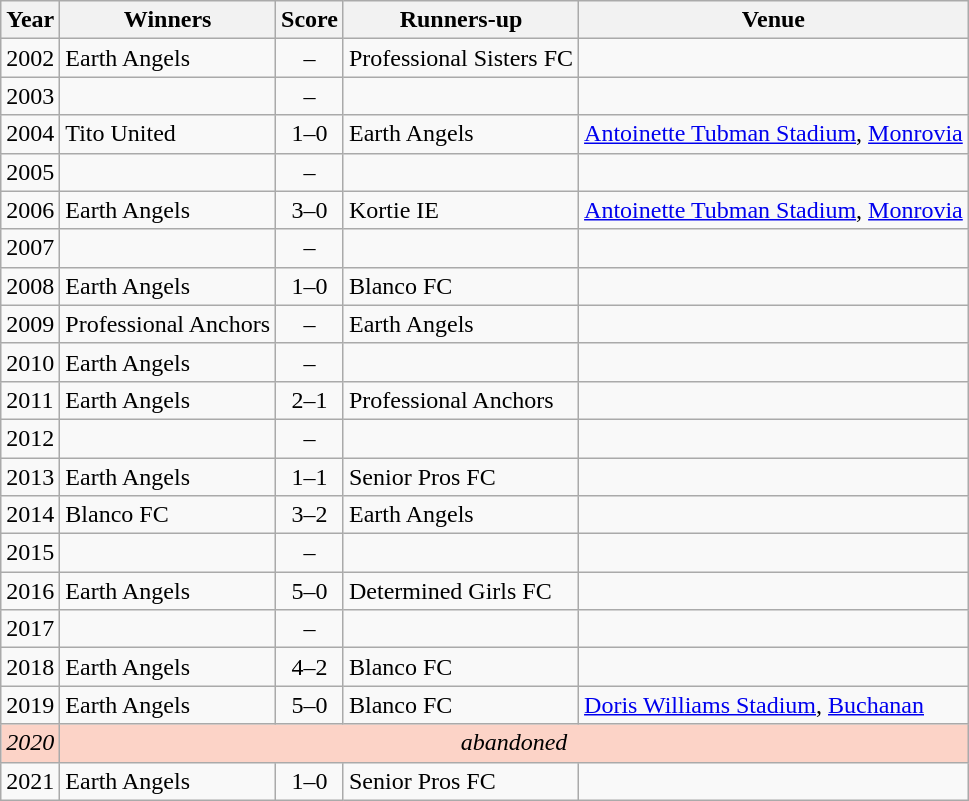<table class="sortable wikitable">
<tr>
<th>Year</th>
<th>Winners</th>
<th>Score</th>
<th>Runners-up</th>
<th>Venue</th>
</tr>
<tr>
<td>2002</td>
<td>Earth Angels</td>
<td align=center>–</td>
<td>Professional Sisters FC</td>
<td></td>
</tr>
<tr>
<td>2003</td>
<td></td>
<td align=center>–</td>
<td></td>
<td></td>
</tr>
<tr>
<td>2004</td>
<td>Tito United</td>
<td align=center>1–0</td>
<td>Earth Angels</td>
<td><a href='#'>Antoinette Tubman Stadium</a>, <a href='#'>Monrovia</a></td>
</tr>
<tr>
<td>2005</td>
<td></td>
<td align=center>–</td>
<td></td>
<td></td>
</tr>
<tr>
<td>2006</td>
<td>Earth Angels</td>
<td align=center>3–0</td>
<td>Kortie IE</td>
<td><a href='#'>Antoinette Tubman Stadium</a>, <a href='#'>Monrovia</a></td>
</tr>
<tr>
<td>2007</td>
<td></td>
<td align=center>–</td>
<td></td>
<td></td>
</tr>
<tr>
<td>2008</td>
<td>Earth Angels</td>
<td align=center>1–0</td>
<td>Blanco FC</td>
<td></td>
</tr>
<tr>
<td>2009</td>
<td>Professional Anchors</td>
<td align=center>–</td>
<td>Earth Angels</td>
<td></td>
</tr>
<tr>
<td>2010</td>
<td>Earth Angels</td>
<td align=center>–</td>
<td></td>
<td></td>
</tr>
<tr>
<td>2011</td>
<td>Earth Angels</td>
<td align=center>2–1</td>
<td>Professional Anchors</td>
<td></td>
</tr>
<tr>
<td>2012</td>
<td></td>
<td align=center>–</td>
<td></td>
<td></td>
</tr>
<tr>
<td>2013</td>
<td>Earth Angels</td>
<td align=center>1–1  </td>
<td>Senior Pros FC</td>
<td></td>
</tr>
<tr>
<td>2014</td>
<td>Blanco FC</td>
<td align=center>3–2 </td>
<td>Earth Angels</td>
<td></td>
</tr>
<tr>
<td>2015</td>
<td></td>
<td align=center>–</td>
<td></td>
<td></td>
</tr>
<tr>
<td>2016</td>
<td>Earth Angels</td>
<td align=center>5–0</td>
<td>Determined Girls FC</td>
<td></td>
</tr>
<tr>
<td>2017</td>
<td></td>
<td align=center>–</td>
<td></td>
<td></td>
</tr>
<tr>
<td>2018</td>
<td>Earth Angels</td>
<td align=center>4–2</td>
<td>Blanco FC</td>
<td></td>
</tr>
<tr>
<td>2019</td>
<td>Earth Angels</td>
<td align=center>5–0</td>
<td>Blanco FC</td>
<td><a href='#'>Doris Williams Stadium</a>, <a href='#'>Buchanan</a></td>
</tr>
<tr bgcolor=#fcd3c7>
<td><em>2020</em></td>
<td align=center colspan=4><em>abandoned </em></td>
</tr>
<tr>
<td>2021</td>
<td>Earth Angels</td>
<td align=center>1–0 </td>
<td>Senior Pros FC</td>
<td></td>
</tr>
</table>
